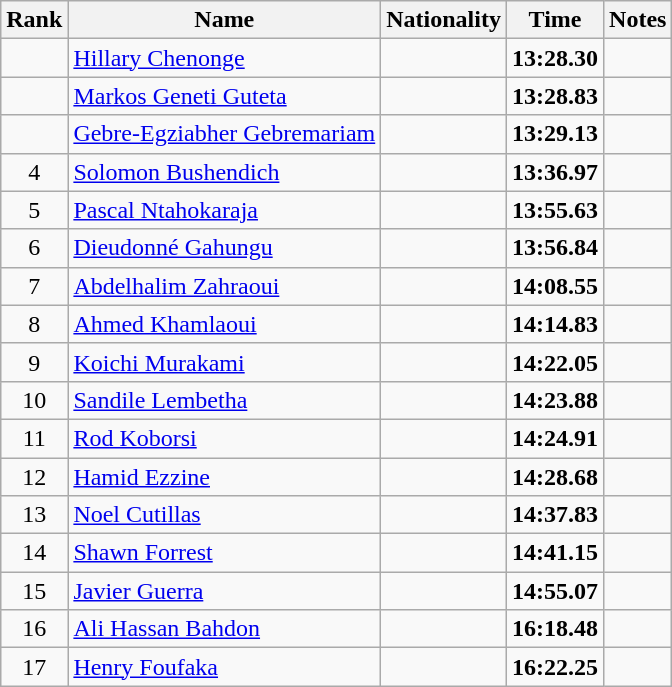<table class="wikitable sortable" style="text-align:center">
<tr>
<th>Rank</th>
<th>Name</th>
<th>Nationality</th>
<th>Time</th>
<th>Notes</th>
</tr>
<tr>
<td></td>
<td align=left><a href='#'>Hillary Chenonge</a></td>
<td align=left></td>
<td><strong>13:28.30</strong></td>
<td></td>
</tr>
<tr>
<td></td>
<td align=left><a href='#'>Markos Geneti Guteta</a></td>
<td align=left></td>
<td><strong>13:28.83</strong></td>
<td></td>
</tr>
<tr>
<td></td>
<td align=left><a href='#'>Gebre-Egziabher Gebremariam</a></td>
<td align=left></td>
<td><strong>13:29.13</strong></td>
<td></td>
</tr>
<tr>
<td>4</td>
<td align=left><a href='#'>Solomon Bushendich</a></td>
<td align=left></td>
<td><strong>13:36.97</strong></td>
<td></td>
</tr>
<tr>
<td>5</td>
<td align=left><a href='#'>Pascal Ntahokaraja</a></td>
<td align=left></td>
<td><strong>13:55.63</strong></td>
<td></td>
</tr>
<tr>
<td>6</td>
<td align=left><a href='#'>Dieudonné Gahungu</a></td>
<td align=left></td>
<td><strong>13:56.84</strong></td>
<td></td>
</tr>
<tr>
<td>7</td>
<td align=left><a href='#'>Abdelhalim Zahraoui</a></td>
<td align=left></td>
<td><strong>14:08.55</strong></td>
<td></td>
</tr>
<tr>
<td>8</td>
<td align=left><a href='#'>Ahmed Khamlaoui</a></td>
<td align=left></td>
<td><strong>14:14.83</strong></td>
<td></td>
</tr>
<tr>
<td>9</td>
<td align=left><a href='#'>Koichi Murakami</a></td>
<td align=left></td>
<td><strong>14:22.05</strong></td>
<td></td>
</tr>
<tr>
<td>10</td>
<td align=left><a href='#'>Sandile Lembetha</a></td>
<td align=left></td>
<td><strong>14:23.88</strong></td>
<td></td>
</tr>
<tr>
<td>11</td>
<td align=left><a href='#'>Rod Koborsi</a></td>
<td align=left></td>
<td><strong>14:24.91</strong></td>
<td></td>
</tr>
<tr>
<td>12</td>
<td align=left><a href='#'>Hamid Ezzine</a></td>
<td align=left></td>
<td><strong>14:28.68</strong></td>
<td></td>
</tr>
<tr>
<td>13</td>
<td align=left><a href='#'>Noel Cutillas</a></td>
<td align=left></td>
<td><strong>14:37.83</strong></td>
<td></td>
</tr>
<tr>
<td>14</td>
<td align=left><a href='#'>Shawn Forrest</a></td>
<td align=left></td>
<td><strong>14:41.15</strong></td>
<td></td>
</tr>
<tr>
<td>15</td>
<td align=left><a href='#'>Javier Guerra</a></td>
<td align=left></td>
<td><strong>14:55.07</strong></td>
<td></td>
</tr>
<tr>
<td>16</td>
<td align=left><a href='#'>Ali Hassan Bahdon</a></td>
<td align=left></td>
<td><strong>16:18.48</strong></td>
<td></td>
</tr>
<tr>
<td>17</td>
<td align=left><a href='#'>Henry Foufaka</a></td>
<td align=left></td>
<td><strong>16:22.25</strong></td>
<td></td>
</tr>
</table>
